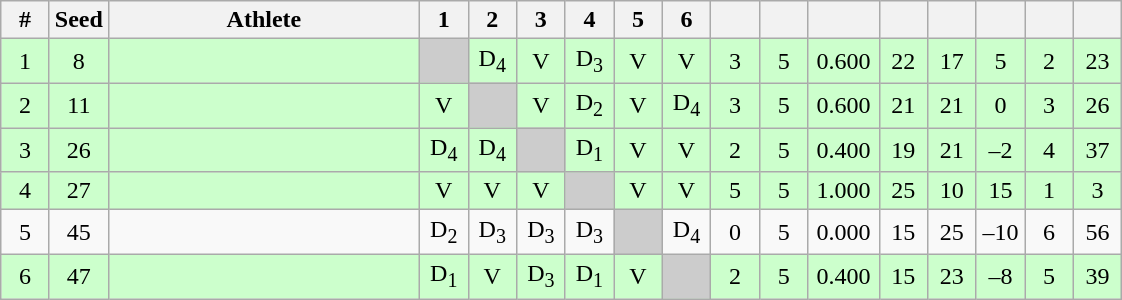<table class="wikitable" style="text-align:center">
<tr>
<th width="25">#</th>
<th width="25">Seed</th>
<th width="200">Athlete</th>
<th width="25">1</th>
<th width="25">2</th>
<th width="25">3</th>
<th width="25">4</th>
<th width="25">5</th>
<th width="25">6</th>
<th width="25"></th>
<th width="25"></th>
<th width="40"></th>
<th width="25"></th>
<th width="25"></th>
<th width="25"></th>
<th width="25"></th>
<th width="25"></th>
</tr>
<tr bgcolor="#ccffcc">
<td>1</td>
<td>8</td>
<td align=left></td>
<td bgcolor="#cccccc"></td>
<td>D<sub>4</sub></td>
<td>V</td>
<td>D<sub>3</sub></td>
<td>V</td>
<td>V</td>
<td>3</td>
<td>5</td>
<td>0.600</td>
<td>22</td>
<td>17</td>
<td>5</td>
<td>2</td>
<td>23</td>
</tr>
<tr bgcolor="#ccffcc">
<td>2</td>
<td>11</td>
<td align=left></td>
<td>V</td>
<td bgcolor="#cccccc"></td>
<td>V</td>
<td>D<sub>2</sub></td>
<td>V</td>
<td>D<sub>4</sub></td>
<td>3</td>
<td>5</td>
<td>0.600</td>
<td>21</td>
<td>21</td>
<td>0</td>
<td>3</td>
<td>26</td>
</tr>
<tr bgcolor="#ccffcc">
<td>3</td>
<td>26</td>
<td align=left></td>
<td>D<sub>4</sub></td>
<td>D<sub>4</sub></td>
<td bgcolor="#cccccc"></td>
<td>D<sub>1</sub></td>
<td>V</td>
<td>V</td>
<td>2</td>
<td>5</td>
<td>0.400</td>
<td>19</td>
<td>21</td>
<td>–2</td>
<td>4</td>
<td>37</td>
</tr>
<tr bgcolor="#ccffcc">
<td>4</td>
<td>27</td>
<td align=left></td>
<td>V</td>
<td>V</td>
<td>V</td>
<td bgcolor="#cccccc"></td>
<td>V</td>
<td>V</td>
<td>5</td>
<td>5</td>
<td>1.000</td>
<td>25</td>
<td>10</td>
<td>15</td>
<td>1</td>
<td>3</td>
</tr>
<tr>
<td>5</td>
<td>45</td>
<td align=left></td>
<td>D<sub>2</sub></td>
<td>D<sub>3</sub></td>
<td>D<sub>3</sub></td>
<td>D<sub>3</sub></td>
<td bgcolor="#cccccc"></td>
<td>D<sub>4</sub></td>
<td>0</td>
<td>5</td>
<td>0.000</td>
<td>15</td>
<td>25</td>
<td>–10</td>
<td>6</td>
<td>56</td>
</tr>
<tr bgcolor="#ccffcc">
<td>6</td>
<td>47</td>
<td align=left></td>
<td>D<sub>1</sub></td>
<td>V</td>
<td>D<sub>3</sub></td>
<td>D<sub>1</sub></td>
<td>V</td>
<td bgcolor="#cccccc"></td>
<td>2</td>
<td>5</td>
<td>0.400</td>
<td>15</td>
<td>23</td>
<td>–8</td>
<td>5</td>
<td>39</td>
</tr>
</table>
